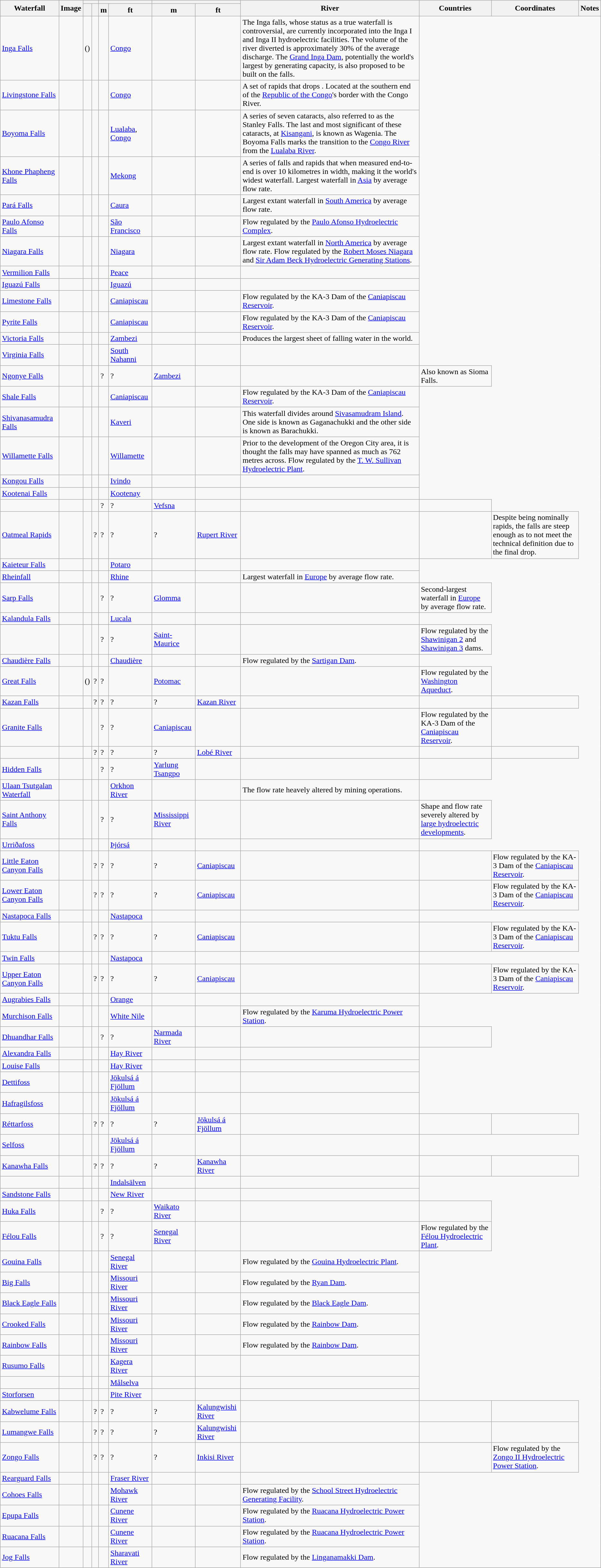<table class="wikitable sortable">
<tr>
<th rowspan=2>Waterfall</th>
<th rowspan=2 class="unsortable">Image</th>
<th colspan=2></th>
<th colspan=2></th>
<th colspan=2></th>
<th rowspan=2>River</th>
<th rowspan=2>Countries</th>
<th rowspan=2>Coordinates</th>
<th rowspan=2 class="unsortable">Notes</th>
</tr>
<tr>
<th></th>
<th></th>
<th>m</th>
<th>ft</th>
<th>m</th>
<th>ft</th>
</tr>
<tr>
<td><a href='#'>Inga Falls</a></td>
<td></td>
<td> ()</td>
<td></td>
<td></td>
<td><a href='#'>Congo</a></td>
<td></td>
<td></td>
<td>The Inga falls, whose status as a true waterfall is controversial, are currently incorporated into the Inga I and Inga II hydroelectric facilities. The volume of the river diverted is approximately 30% of the average discharge. The <a href='#'>Grand Inga Dam</a>, potentially the world's largest by generating capacity, is also proposed to be built on the falls.</td>
</tr>
<tr>
<td><a href='#'>Livingstone Falls</a></td>
<td></td>
<td></td>
<td></td>
<td></td>
<td><a href='#'>Congo</a></td>
<td><br><br></td>
<td></td>
<td>A set of rapids that drops . Located at the southern end of the <a href='#'>Republic of the Congo</a>'s border with the Congo River.</td>
</tr>
<tr>
<td><a href='#'>Boyoma Falls</a></td>
<td></td>
<td></td>
<td></td>
<td></td>
<td><a href='#'>Lualaba</a>, <a href='#'>Congo</a></td>
<td></td>
<td></td>
<td>A series of seven cataracts, also referred to as the Stanley Falls. The last and most significant of these cataracts, at <a href='#'>Kisangani</a>, is known as Wagenia. The Boyoma Falls marks the transition to the <a href='#'>Congo River</a> from the <a href='#'>Lualaba River</a>.</td>
</tr>
<tr>
<td><a href='#'>Khone Phapheng Falls</a></td>
<td></td>
<td></td>
<td></td>
<td></td>
<td><a href='#'>Mekong</a></td>
<td></td>
<td></td>
<td>A series of falls and rapids that when measured end-to-end is over 10 kilometres in width, making it the world's widest waterfall. Largest waterfall in <a href='#'>Asia</a> by average flow rate.</td>
</tr>
<tr>
<td><a href='#'>Pará Falls</a></td>
<td></td>
<td></td>
<td></td>
<td></td>
<td><a href='#'>Caura</a></td>
<td><br></td>
<td></td>
<td>Largest extant waterfall in <a href='#'>South America</a> by average flow rate.</td>
</tr>
<tr>
<td><a href='#'>Paulo Afonso Falls</a></td>
<td></td>
<td></td>
<td></td>
<td></td>
<td><a href='#'>São Francisco</a></td>
<td></td>
<td></td>
<td>Flow regulated by the <a href='#'>Paulo Afonso Hydroelectric Complex</a>.</td>
</tr>
<tr>
<td><a href='#'>Niagara Falls</a></td>
<td></td>
<td></td>
<td></td>
<td></td>
<td><a href='#'>Niagara</a></td>
<td><br></td>
<td></td>
<td>Largest extant waterfall in <a href='#'>North America</a> by average flow rate. Flow regulated by the <a href='#'>Robert Moses Niagara</a> and <a href='#'>Sir Adam Beck Hydroelectric Generating Stations</a>.</td>
</tr>
<tr>
<td><a href='#'>Vermilion Falls</a></td>
<td></td>
<td></td>
<td></td>
<td></td>
<td><a href='#'>Peace</a></td>
<td></td>
<td></td>
<td></td>
</tr>
<tr>
<td><a href='#'>Iguazú Falls</a></td>
<td></td>
<td></td>
<td></td>
<td></td>
<td><a href='#'>Iguazú</a></td>
<td><br></td>
<td></td>
<td></td>
</tr>
<tr>
<td><a href='#'>Limestone Falls</a></td>
<td></td>
<td></td>
<td></td>
<td></td>
<td><a href='#'>Caniapiscau</a></td>
<td></td>
<td></td>
<td>Flow regulated by the KA-3 Dam of the <a href='#'>Caniapiscau Reservoir</a>.</td>
</tr>
<tr>
<td><a href='#'>Pyrite Falls</a></td>
<td></td>
<td></td>
<td></td>
<td></td>
<td><a href='#'>Caniapiscau</a></td>
<td></td>
<td></td>
<td>Flow regulated by the KA-3 Dam of the <a href='#'>Caniapiscau Reservoir</a>.</td>
</tr>
<tr>
<td><a href='#'>Victoria Falls</a></td>
<td></td>
<td></td>
<td></td>
<td></td>
<td><a href='#'>Zambezi</a></td>
<td><br></td>
<td></td>
<td>Produces the largest sheet of falling water in the world.</td>
</tr>
<tr>
<td><a href='#'>Virginia Falls</a></td>
<td></td>
<td></td>
<td></td>
<td></td>
<td><a href='#'>South Nahanni</a></td>
<td></td>
<td></td>
<td></td>
</tr>
<tr>
<td><a href='#'>Ngonye Falls</a></td>
<td></td>
<td></td>
<td></td>
<td>?</td>
<td>?</td>
<td><a href='#'>Zambezi</a></td>
<td></td>
<td></td>
<td>Also known as Sioma Falls.</td>
</tr>
<tr>
<td><a href='#'>Shale Falls</a></td>
<td></td>
<td></td>
<td></td>
<td></td>
<td><a href='#'>Caniapiscau</a></td>
<td></td>
<td></td>
<td>Flow regulated by the KA-3 Dam of the <a href='#'>Caniapiscau Reservoir</a>.</td>
</tr>
<tr>
<td><a href='#'>Shivanasamudra Falls</a></td>
<td></td>
<td></td>
<td></td>
<td></td>
<td><a href='#'>Kaveri</a></td>
<td></td>
<td></td>
<td>This waterfall divides around <a href='#'>Sivasamudram Island</a>. One side is known as Gaganachukki and the other side is known as Barachukki.</td>
</tr>
<tr>
<td><a href='#'>Willamette Falls</a></td>
<td></td>
<td></td>
<td></td>
<td></td>
<td><a href='#'>Willamette</a></td>
<td></td>
<td></td>
<td>Prior to the development of the Oregon City area, it is thought the falls may have spanned as much as 762 metres across. Flow regulated by the <a href='#'>T. W. Sullivan Hydroelectric Plant</a>.</td>
</tr>
<tr>
<td><a href='#'>Kongou Falls</a></td>
<td></td>
<td></td>
<td></td>
<td></td>
<td><a href='#'>Ivindo</a></td>
<td></td>
<td></td>
<td></td>
</tr>
<tr>
<td><a href='#'>Kootenai Falls</a></td>
<td></td>
<td></td>
<td></td>
<td></td>
<td><a href='#'>Kootenay</a></td>
<td></td>
<td></td>
<td></td>
</tr>
<tr>
<td></td>
<td></td>
<td></td>
<td></td>
<td>?</td>
<td>?</td>
<td><a href='#'>Vefsna</a></td>
<td></td>
<td></td>
<td></td>
</tr>
<tr>
<td><a href='#'>Oatmeal Rapids</a></td>
<td></td>
<td></td>
<td>?</td>
<td>?</td>
<td>?</td>
<td>?</td>
<td><a href='#'>Rupert River</a></td>
<td></td>
<td></td>
<td>Despite being nominally rapids, the falls are steep enough as to not meet the technical definition due to the final drop.</td>
</tr>
<tr>
<td><a href='#'>Kaieteur Falls</a></td>
<td></td>
<td></td>
<td></td>
<td></td>
<td><a href='#'>Potaro</a></td>
<td></td>
<td></td>
<td></td>
</tr>
<tr>
<td><a href='#'>Rheinfall</a></td>
<td></td>
<td></td>
<td></td>
<td></td>
<td><a href='#'>Rhine</a></td>
<td></td>
<td></td>
<td>Largest waterfall in <a href='#'>Europe</a> by average flow rate.</td>
</tr>
<tr>
<td><a href='#'>Sarp Falls</a></td>
<td></td>
<td></td>
<td></td>
<td>?</td>
<td>?</td>
<td><a href='#'>Glomma</a></td>
<td></td>
<td></td>
<td>Second-largest waterfall in <a href='#'>Europe</a> by average flow rate.</td>
</tr>
<tr>
<td><a href='#'>Kalandula Falls</a></td>
<td></td>
<td></td>
<td></td>
<td></td>
<td><a href='#'>Lucala</a></td>
<td></td>
<td></td>
<td></td>
</tr>
<tr>
</tr>
<tr>
<td></td>
<td></td>
<td></td>
<td></td>
<td>?</td>
<td>?</td>
<td><a href='#'>Saint-Maurice</a></td>
<td></td>
<td></td>
<td>Flow regulated by the <a href='#'>Shawinigan 2</a> and <a href='#'>Shawinigan 3</a> dams.</td>
</tr>
<tr>
<td><a href='#'>Chaudière Falls</a></td>
<td></td>
<td></td>
<td></td>
<td></td>
<td><a href='#'>Chaudière</a></td>
<td></td>
<td></td>
<td>Flow regulated by the <a href='#'>Sartigan Dam</a>.</td>
</tr>
<tr>
<td><a href='#'>Great Falls</a></td>
<td></td>
<td> ()</td>
<td>?</td>
<td>?</td>
<td></td>
<td><a href='#'>Potomac</a></td>
<td></td>
<td></td>
<td>Flow regulated by the <a href='#'>Washington Aqueduct</a>.</td>
</tr>
<tr>
<td><a href='#'>Kazan Falls</a></td>
<td></td>
<td></td>
<td>?</td>
<td>?</td>
<td>?</td>
<td>?</td>
<td><a href='#'>Kazan River</a></td>
<td></td>
<td></td>
<td></td>
</tr>
<tr>
<td><a href='#'>Granite Falls</a></td>
<td></td>
<td></td>
<td></td>
<td>?</td>
<td>?</td>
<td><a href='#'>Caniapiscau</a></td>
<td></td>
<td></td>
<td>Flow regulated by the KA-3 Dam of the <a href='#'>Caniapiscau Reservoir</a>.</td>
</tr>
<tr>
<td></td>
<td></td>
<td></td>
<td>?</td>
<td>?</td>
<td>?</td>
<td>?</td>
<td><a href='#'>Lobé River</a></td>
<td></td>
<td></td>
<td></td>
</tr>
<tr>
<td><a href='#'>Hidden Falls</a></td>
<td></td>
<td></td>
<td></td>
<td>?</td>
<td>?</td>
<td><a href='#'>Yarlung Tsangpo</a></td>
<td></td>
<td></td>
<td></td>
</tr>
<tr>
<td><a href='#'>Ulaan Tsutgalan Waterfall</a></td>
<td></td>
<td></td>
<td></td>
<td></td>
<td><a href='#'>Orkhon River</a></td>
<td></td>
<td></td>
<td>The flow rate heavely altered by mining operations.</td>
</tr>
<tr>
<td><a href='#'>Saint Anthony Falls</a></td>
<td></td>
<td></td>
<td></td>
<td>?</td>
<td>?</td>
<td><a href='#'>Mississippi River</a></td>
<td></td>
<td></td>
<td>Shape and flow rate severely altered by <a href='#'>large hydroelectric developments</a>.</td>
</tr>
<tr>
<td><a href='#'>Urriðafoss</a></td>
<td></td>
<td></td>
<td></td>
<td></td>
<td><a href='#'>Þjórsá</a></td>
<td></td>
<td></td>
<td></td>
</tr>
<tr>
<td><a href='#'>Little Eaton Canyon Falls</a></td>
<td></td>
<td></td>
<td>?</td>
<td>?</td>
<td>?</td>
<td>?</td>
<td><a href='#'>Caniapiscau</a></td>
<td></td>
<td></td>
<td>Flow regulated by the KA-3 Dam of the <a href='#'>Caniapiscau Reservoir</a>.</td>
</tr>
<tr>
<td><a href='#'>Lower Eaton Canyon Falls</a></td>
<td></td>
<td></td>
<td>?</td>
<td>?</td>
<td>?</td>
<td>?</td>
<td><a href='#'>Caniapiscau</a></td>
<td></td>
<td></td>
<td>Flow regulated by the KA-3 Dam of the <a href='#'>Caniapiscau Reservoir</a>.</td>
</tr>
<tr>
<td><a href='#'>Nastapoca Falls</a></td>
<td></td>
<td></td>
<td></td>
<td></td>
<td><a href='#'>Nastapoca</a></td>
<td></td>
<td></td>
<td></td>
</tr>
<tr>
<td><a href='#'>Tuktu Falls</a></td>
<td></td>
<td></td>
<td>?</td>
<td>?</td>
<td>?</td>
<td>?</td>
<td><a href='#'>Caniapiscau</a></td>
<td></td>
<td></td>
<td>Flow regulated by the KA-3 Dam of the <a href='#'>Caniapiscau Reservoir</a>.</td>
</tr>
<tr>
<td><a href='#'>Twin Falls</a></td>
<td></td>
<td></td>
<td></td>
<td></td>
<td><a href='#'>Nastapoca</a></td>
<td></td>
<td></td>
<td></td>
</tr>
<tr>
<td><a href='#'>Upper Eaton Canyon Falls</a></td>
<td></td>
<td></td>
<td>?</td>
<td>?</td>
<td>?</td>
<td>?</td>
<td><a href='#'>Caniapiscau</a></td>
<td></td>
<td></td>
<td>Flow regulated by the KA-3 Dam of the <a href='#'>Caniapiscau Reservoir</a>.</td>
</tr>
<tr>
<td><a href='#'>Augrabies Falls</a></td>
<td></td>
<td></td>
<td></td>
<td></td>
<td><a href='#'>Orange</a></td>
<td></td>
<td></td>
<td></td>
</tr>
<tr>
<td><a href='#'>Murchison Falls</a></td>
<td></td>
<td></td>
<td></td>
<td></td>
<td><a href='#'>White Nile</a></td>
<td></td>
<td></td>
<td>Flow regulated by the <a href='#'>Karuma Hydroelectric Power Station</a>.</td>
</tr>
<tr>
<td><a href='#'>Dhuandhar Falls</a></td>
<td></td>
<td></td>
<td></td>
<td>?</td>
<td>?</td>
<td><a href='#'>Narmada River</a></td>
<td></td>
<td></td>
<td></td>
</tr>
<tr>
<td><a href='#'>Alexandra Falls</a></td>
<td></td>
<td></td>
<td></td>
<td></td>
<td><a href='#'>Hay River</a></td>
<td></td>
<td></td>
<td></td>
</tr>
<tr>
<td><a href='#'>Louise Falls</a></td>
<td></td>
<td></td>
<td></td>
<td></td>
<td><a href='#'>Hay River</a></td>
<td></td>
<td></td>
<td></td>
</tr>
<tr>
<td><a href='#'>Dettifoss</a></td>
<td></td>
<td></td>
<td></td>
<td></td>
<td><a href='#'>Jökulsá á Fjöllum</a></td>
<td></td>
<td></td>
<td></td>
</tr>
<tr>
<td><a href='#'>Hafragilsfoss</a></td>
<td></td>
<td></td>
<td></td>
<td></td>
<td><a href='#'>Jökulsá á Fjöllum</a></td>
<td></td>
<td></td>
<td></td>
</tr>
<tr>
<td><a href='#'>Réttarfoss</a></td>
<td></td>
<td></td>
<td>?</td>
<td>?</td>
<td>?</td>
<td>?</td>
<td><a href='#'>Jökulsá á Fjöllum</a></td>
<td></td>
<td></td>
<td></td>
</tr>
<tr>
<td><a href='#'>Selfoss</a></td>
<td></td>
<td></td>
<td></td>
<td></td>
<td><a href='#'>Jökulsá á Fjöllum</a></td>
<td></td>
<td></td>
<td></td>
</tr>
<tr>
<td><a href='#'>Kanawha Falls</a></td>
<td></td>
<td></td>
<td>?</td>
<td>?</td>
<td>?</td>
<td>?</td>
<td><a href='#'>Kanawha River</a></td>
<td></td>
<td></td>
<td></td>
</tr>
<tr>
<td></td>
<td></td>
<td></td>
<td></td>
<td></td>
<td><a href='#'>Indalsälven</a></td>
<td></td>
<td></td>
<td></td>
</tr>
<tr>
<td><a href='#'>Sandstone Falls</a></td>
<td></td>
<td></td>
<td></td>
<td></td>
<td><a href='#'>New River</a></td>
<td></td>
<td></td>
<td></td>
</tr>
<tr>
<td><a href='#'>Huka Falls</a></td>
<td></td>
<td></td>
<td></td>
<td>?</td>
<td>?</td>
<td><a href='#'>Waikato River</a></td>
<td></td>
<td></td>
<td></td>
</tr>
<tr>
<td><a href='#'>Félou Falls</a></td>
<td></td>
<td></td>
<td></td>
<td>?</td>
<td>?</td>
<td><a href='#'>Senegal River</a></td>
<td></td>
<td></td>
<td>Flow regulated by the <a href='#'>Félou Hydroelectric Plant</a>.</td>
</tr>
<tr>
<td><a href='#'>Gouina Falls</a></td>
<td></td>
<td></td>
<td></td>
<td></td>
<td><a href='#'>Senegal River</a></td>
<td></td>
<td></td>
<td>Flow regulated by the <a href='#'>Gouina Hydroelectric Plant</a>.</td>
</tr>
<tr>
<td><a href='#'>Big Falls</a></td>
<td></td>
<td></td>
<td></td>
<td></td>
<td><a href='#'>Missouri River</a></td>
<td></td>
<td></td>
<td>Flow regulated by the <a href='#'>Ryan Dam</a>.</td>
</tr>
<tr>
<td><a href='#'>Black Eagle Falls</a></td>
<td></td>
<td></td>
<td></td>
<td></td>
<td><a href='#'>Missouri River</a></td>
<td></td>
<td></td>
<td>Flow regulated by the <a href='#'>Black Eagle Dam</a>.</td>
</tr>
<tr>
<td><a href='#'>Crooked Falls</a></td>
<td></td>
<td></td>
<td></td>
<td></td>
<td><a href='#'>Missouri River</a></td>
<td></td>
<td></td>
<td>Flow regulated by the <a href='#'>Rainbow Dam</a>.</td>
</tr>
<tr>
<td><a href='#'>Rainbow Falls</a></td>
<td></td>
<td></td>
<td></td>
<td></td>
<td><a href='#'>Missouri River</a></td>
<td></td>
<td></td>
<td>Flow regulated by the <a href='#'>Rainbow Dam</a>.</td>
</tr>
<tr>
<td><a href='#'>Rusumo Falls</a></td>
<td></td>
<td></td>
<td></td>
<td></td>
<td><a href='#'>Kagera River</a></td>
<td> </td>
<td></td>
<td></td>
</tr>
<tr>
<td></td>
<td></td>
<td></td>
<td></td>
<td></td>
<td><a href='#'>Målselva</a></td>
<td></td>
<td></td>
<td></td>
</tr>
<tr>
<td><a href='#'>Storforsen</a></td>
<td></td>
<td></td>
<td></td>
<td></td>
<td><a href='#'>Pite River</a></td>
<td></td>
<td></td>
<td></td>
</tr>
<tr>
<td><a href='#'>Kabwelume Falls</a></td>
<td></td>
<td></td>
<td>?</td>
<td>?</td>
<td>?</td>
<td>?</td>
<td><a href='#'>Kalungwishi River</a></td>
<td></td>
<td></td>
<td></td>
</tr>
<tr>
<td><a href='#'>Lumangwe Falls</a></td>
<td></td>
<td></td>
<td>?</td>
<td>?</td>
<td>?</td>
<td>?</td>
<td><a href='#'>Kalungwishi River</a></td>
<td></td>
<td></td>
<td></td>
</tr>
<tr>
<td><a href='#'>Zongo Falls</a></td>
<td></td>
<td></td>
<td>?</td>
<td>?</td>
<td>?</td>
<td>?</td>
<td><a href='#'>Inkisi River</a></td>
<td></td>
<td></td>
<td>Flow regulated by the <a href='#'>Zongo II Hydroelectric Power Station</a>.</td>
</tr>
<tr>
<td><a href='#'>Rearguard Falls</a></td>
<td></td>
<td></td>
<td></td>
<td></td>
<td><a href='#'>Fraser River</a></td>
<td></td>
<td></td>
<td></td>
</tr>
<tr>
<td><a href='#'>Cohoes Falls</a></td>
<td></td>
<td></td>
<td></td>
<td></td>
<td><a href='#'>Mohawk River</a></td>
<td></td>
<td></td>
<td>Flow regulated by the <a href='#'>School Street Hydroelectric Generating Facility</a>.</td>
</tr>
<tr>
<td><a href='#'>Epupa Falls</a></td>
<td></td>
<td></td>
<td></td>
<td></td>
<td><a href='#'>Cunene River</a></td>
<td> </td>
<td></td>
<td>Flow regulated by the <a href='#'>Ruacana Hydroelectric Power Station</a>.</td>
</tr>
<tr>
<td><a href='#'>Ruacana Falls</a></td>
<td></td>
<td></td>
<td></td>
<td></td>
<td><a href='#'>Cunene River</a></td>
<td> </td>
<td></td>
<td>Flow regulated by the <a href='#'>Ruacana Hydroelectric Power Station</a>.</td>
</tr>
<tr>
<td><a href='#'>Jog Falls</a></td>
<td></td>
<td></td>
<td></td>
<td></td>
<td><a href='#'>Sharavati River</a></td>
<td></td>
<td></td>
<td>Flow regulated by the <a href='#'>Linganamakki Dam</a>.</td>
</tr>
</table>
